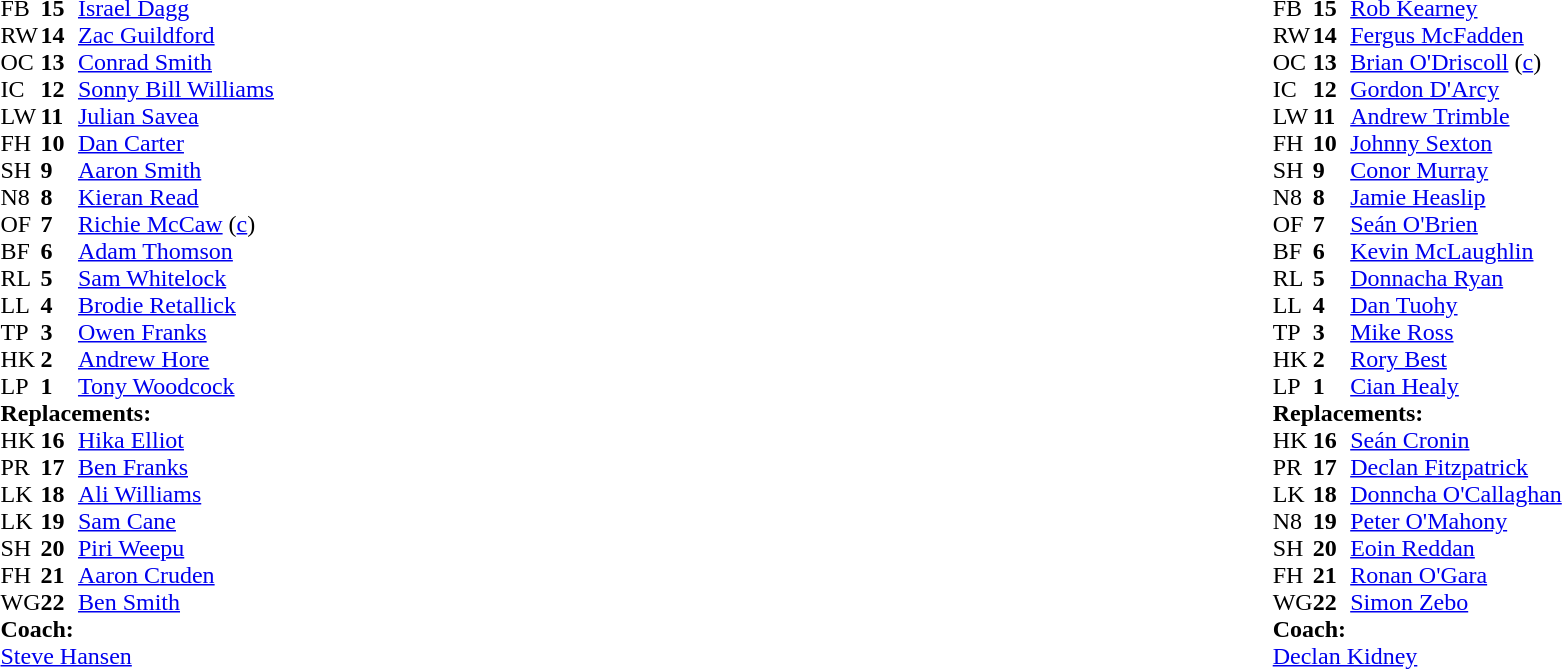<table width="100%">
<tr>
<td valign="top" width="50%"><br><table style="font-size: 100%" cellspacing="0" cellpadding="0">
<tr>
<th width="25"></th>
<th width="25"></th>
</tr>
<tr>
<td>FB</td>
<td><strong>15</strong></td>
<td><a href='#'>Israel Dagg</a></td>
<td></td>
</tr>
<tr>
<td>RW</td>
<td><strong>14</strong></td>
<td><a href='#'>Zac Guildford</a></td>
</tr>
<tr>
<td>OC</td>
<td><strong>13</strong></td>
<td><a href='#'>Conrad Smith</a></td>
</tr>
<tr>
<td>IC</td>
<td><strong>12</strong></td>
<td><a href='#'>Sonny Bill Williams</a></td>
</tr>
<tr>
<td>LW</td>
<td><strong>11</strong></td>
<td><a href='#'>Julian Savea</a></td>
<td></td>
<td></td>
</tr>
<tr>
<td>FH</td>
<td><strong>10</strong></td>
<td><a href='#'>Dan Carter</a></td>
</tr>
<tr>
<td>SH</td>
<td><strong>9</strong></td>
<td><a href='#'>Aaron Smith</a></td>
<td></td>
<td></td>
</tr>
<tr>
<td>N8</td>
<td><strong>8</strong></td>
<td><a href='#'>Kieran Read</a></td>
<td></td>
<td></td>
</tr>
<tr>
<td>OF</td>
<td><strong>7</strong></td>
<td><a href='#'>Richie McCaw</a> (<a href='#'>c</a>)</td>
</tr>
<tr>
<td>BF</td>
<td><strong>6</strong></td>
<td><a href='#'>Adam Thomson</a></td>
<td></td>
<td></td>
<td></td>
</tr>
<tr>
<td>RL</td>
<td><strong>5</strong></td>
<td><a href='#'>Sam Whitelock</a></td>
</tr>
<tr>
<td>LL</td>
<td><strong>4</strong></td>
<td><a href='#'>Brodie Retallick</a></td>
<td></td>
<td></td>
<td></td>
<td></td>
</tr>
<tr>
<td>TP</td>
<td><strong>3</strong></td>
<td><a href='#'>Owen Franks</a></td>
<td></td>
<td></td>
</tr>
<tr>
<td>HK</td>
<td><strong>2</strong></td>
<td><a href='#'>Andrew Hore</a></td>
</tr>
<tr>
<td>LP</td>
<td><strong>1</strong></td>
<td><a href='#'>Tony Woodcock</a></td>
</tr>
<tr>
<td colspan=3><strong>Replacements:</strong></td>
</tr>
<tr>
<td>HK</td>
<td><strong>16</strong></td>
<td><a href='#'>Hika Elliot</a></td>
</tr>
<tr>
<td>PR</td>
<td><strong>17</strong></td>
<td><a href='#'>Ben Franks</a></td>
<td></td>
<td></td>
</tr>
<tr>
<td>LK</td>
<td><strong>18</strong></td>
<td><a href='#'>Ali Williams</a></td>
<td></td>
<td></td>
</tr>
<tr>
<td>LK</td>
<td><strong>19</strong></td>
<td><a href='#'>Sam Cane</a></td>
<td></td>
<td></td>
</tr>
<tr>
<td>SH</td>
<td><strong>20</strong></td>
<td><a href='#'>Piri Weepu</a></td>
<td></td>
<td></td>
</tr>
<tr>
<td>FH</td>
<td><strong>21</strong></td>
<td><a href='#'>Aaron Cruden</a></td>
</tr>
<tr>
<td>WG</td>
<td><strong>22</strong></td>
<td><a href='#'>Ben Smith</a></td>
<td></td>
<td></td>
</tr>
<tr>
<td colspan=3><strong>Coach:</strong></td>
</tr>
<tr>
<td colspan="4"> <a href='#'>Steve Hansen</a></td>
</tr>
</table>
</td>
<td valign="top" width="50%"><br><table style="font-size: 100%" cellspacing="0" cellpadding="0" align="center">
<tr>
<th width="25"></th>
<th width="25"></th>
</tr>
<tr>
<td>FB</td>
<td><strong>15</strong></td>
<td><a href='#'>Rob Kearney</a></td>
</tr>
<tr>
<td>RW</td>
<td><strong>14</strong></td>
<td><a href='#'>Fergus McFadden</a></td>
</tr>
<tr>
<td>OC</td>
<td><strong>13</strong></td>
<td><a href='#'>Brian O'Driscoll</a> (<a href='#'>c</a>)</td>
</tr>
<tr>
<td>IC</td>
<td><strong>12</strong></td>
<td><a href='#'>Gordon D'Arcy</a></td>
<td></td>
<td></td>
</tr>
<tr>
<td>LW</td>
<td><strong>11</strong></td>
<td><a href='#'>Andrew Trimble</a></td>
</tr>
<tr>
<td>FH</td>
<td><strong>10</strong></td>
<td><a href='#'>Johnny Sexton</a></td>
</tr>
<tr>
<td>SH</td>
<td><strong>9</strong></td>
<td><a href='#'>Conor Murray</a></td>
<td></td>
<td></td>
</tr>
<tr>
<td>N8</td>
<td><strong>8</strong></td>
<td><a href='#'>Jamie Heaslip</a></td>
</tr>
<tr>
<td>OF</td>
<td><strong>7</strong></td>
<td><a href='#'>Seán O'Brien</a></td>
</tr>
<tr>
<td>BF</td>
<td><strong>6</strong></td>
<td><a href='#'>Kevin McLaughlin</a></td>
<td></td>
<td></td>
</tr>
<tr>
<td>RL</td>
<td><strong>5</strong></td>
<td><a href='#'>Donnacha Ryan</a></td>
</tr>
<tr>
<td>LL</td>
<td><strong>4</strong></td>
<td><a href='#'>Dan Tuohy</a></td>
<td></td>
<td></td>
</tr>
<tr>
<td>TP</td>
<td><strong>3</strong></td>
<td><a href='#'>Mike Ross</a></td>
</tr>
<tr>
<td>HK</td>
<td><strong>2</strong></td>
<td><a href='#'>Rory Best</a></td>
</tr>
<tr>
<td>LP</td>
<td><strong>1</strong></td>
<td><a href='#'>Cian Healy</a></td>
</tr>
<tr>
<td colspan=3><strong>Replacements:</strong></td>
</tr>
<tr>
<td>HK</td>
<td><strong>16</strong></td>
<td><a href='#'>Seán Cronin</a></td>
</tr>
<tr>
<td>PR</td>
<td><strong>17</strong></td>
<td><a href='#'>Declan Fitzpatrick</a></td>
</tr>
<tr>
<td>LK</td>
<td><strong>18</strong></td>
<td><a href='#'>Donncha O'Callaghan</a></td>
<td></td>
<td></td>
</tr>
<tr>
<td>N8</td>
<td><strong>19</strong></td>
<td><a href='#'>Peter O'Mahony</a></td>
<td></td>
<td></td>
</tr>
<tr>
<td>SH</td>
<td><strong>20</strong></td>
<td><a href='#'>Eoin Reddan</a></td>
<td></td>
<td></td>
</tr>
<tr>
<td>FH</td>
<td><strong>21</strong></td>
<td><a href='#'>Ronan O'Gara</a></td>
<td></td>
<td></td>
</tr>
<tr>
<td>WG</td>
<td><strong>22</strong></td>
<td><a href='#'>Simon Zebo</a></td>
</tr>
<tr>
<td colspan=3><strong>Coach:</strong></td>
</tr>
<tr>
<td colspan="4"> <a href='#'>Declan Kidney</a></td>
</tr>
</table>
</td>
</tr>
</table>
